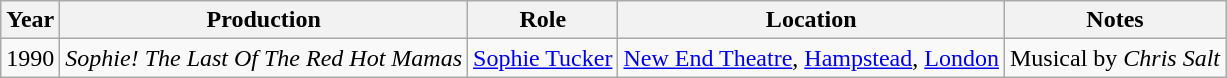<table class=wikitable>
<tr>
<th>Year</th>
<th>Production</th>
<th>Role</th>
<th>Location</th>
<th>Notes</th>
</tr>
<tr>
<td>1990</td>
<td><em>Sophie! The Last Of The Red Hot Mamas</em></td>
<td><a href='#'>Sophie Tucker</a></td>
<td><a href='#'>New End Theatre</a>, <a href='#'>Hampstead</a>, <a href='#'>London</a></td>
<td>Musical by <em>Chris Salt</em></td>
</tr>
</table>
